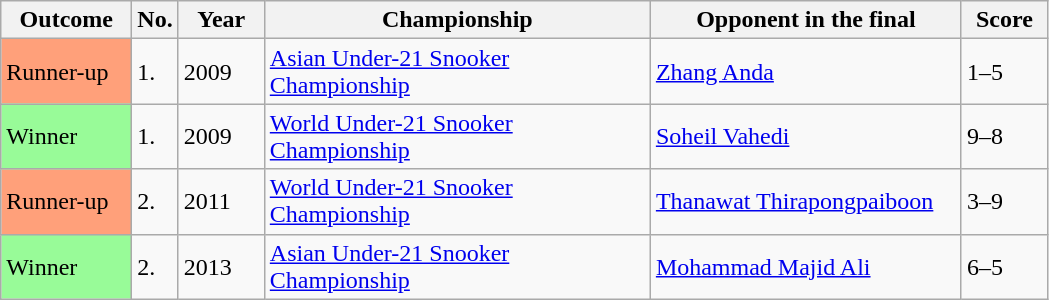<table class="wikitable sortable">
<tr>
<th scope="col" style="width:80px;">Outcome</th>
<th scope="col" style="width:20px;">No.</th>
<th scope="col" style="width:50px;">Year</th>
<th scope="col" style="width:250px;">Championship</th>
<th scope="col" style="width:200px;">Opponent in the final</th>
<th scope="col" style="width:50px;">Score</th>
</tr>
<tr>
<td style="background:#ffa07a;">Runner-up</td>
<td>1.</td>
<td>2009</td>
<td><a href='#'>Asian Under-21 Snooker Championship</a></td>
<td> <a href='#'>Zhang Anda</a></td>
<td>1–5</td>
</tr>
<tr>
<td style="background:#98FB98">Winner</td>
<td>1.</td>
<td>2009</td>
<td><a href='#'>World Under-21 Snooker Championship</a></td>
<td> <a href='#'>Soheil Vahedi</a></td>
<td>9–8</td>
</tr>
<tr>
<td style="background:#ffa07a;">Runner-up</td>
<td>2.</td>
<td>2011</td>
<td><a href='#'>World Under-21 Snooker Championship</a></td>
<td> <a href='#'>Thanawat Thirapongpaiboon</a></td>
<td>3–9</td>
</tr>
<tr>
<td style="background:#98FB98">Winner</td>
<td>2.</td>
<td>2013</td>
<td><a href='#'>Asian Under-21 Snooker Championship</a></td>
<td> <a href='#'>Mohammad Majid Ali</a></td>
<td>6–5</td>
</tr>
</table>
